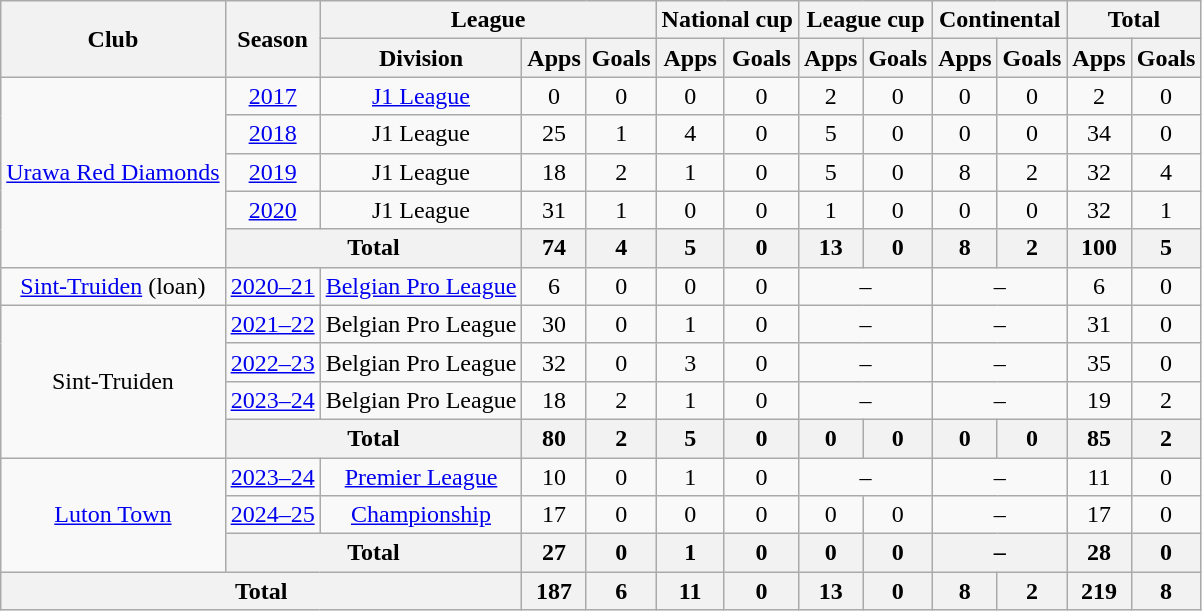<table class="wikitable" style="text-align: center;">
<tr>
<th rowspan="2">Club</th>
<th rowspan="2">Season</th>
<th colspan="3">League</th>
<th colspan="2">National cup</th>
<th colspan="2">League cup</th>
<th colspan="2">Continental</th>
<th colspan="2">Total</th>
</tr>
<tr>
<th>Division</th>
<th>Apps</th>
<th>Goals</th>
<th>Apps</th>
<th>Goals</th>
<th>Apps</th>
<th>Goals</th>
<th>Apps</th>
<th>Goals</th>
<th>Apps</th>
<th>Goals</th>
</tr>
<tr>
<td rowspan="5"><a href='#'>Urawa Red Diamonds</a></td>
<td><a href='#'>2017</a></td>
<td><a href='#'>J1 League</a></td>
<td>0</td>
<td>0</td>
<td>0</td>
<td>0</td>
<td>2</td>
<td>0</td>
<td>0</td>
<td>0</td>
<td>2</td>
<td>0</td>
</tr>
<tr>
<td><a href='#'>2018</a></td>
<td>J1 League</td>
<td>25</td>
<td>1</td>
<td>4</td>
<td>0</td>
<td>5</td>
<td>0</td>
<td>0</td>
<td>0</td>
<td>34</td>
<td>0</td>
</tr>
<tr>
<td><a href='#'>2019</a></td>
<td>J1 League</td>
<td>18</td>
<td>2</td>
<td>1</td>
<td>0</td>
<td>5</td>
<td>0</td>
<td>8</td>
<td>2</td>
<td>32</td>
<td>4</td>
</tr>
<tr>
<td><a href='#'>2020</a></td>
<td>J1 League</td>
<td>31</td>
<td>1</td>
<td>0</td>
<td>0</td>
<td>1</td>
<td>0</td>
<td>0</td>
<td>0</td>
<td>32</td>
<td>1</td>
</tr>
<tr>
<th colspan="2">Total</th>
<th>74</th>
<th>4</th>
<th>5</th>
<th>0</th>
<th>13</th>
<th>0</th>
<th>8</th>
<th>2</th>
<th>100</th>
<th>5</th>
</tr>
<tr>
<td><a href='#'>Sint-Truiden</a> (loan)</td>
<td><a href='#'>2020–21</a></td>
<td><a href='#'>Belgian Pro League</a></td>
<td>6</td>
<td>0</td>
<td>0</td>
<td>0</td>
<td colspan="2">–</td>
<td colspan="2">–</td>
<td>6</td>
<td>0</td>
</tr>
<tr>
<td rowspan="4">Sint-Truiden</td>
<td><a href='#'>2021–22</a></td>
<td>Belgian Pro League</td>
<td>30</td>
<td>0</td>
<td>1</td>
<td>0</td>
<td colspan="2">–</td>
<td colspan="2">–</td>
<td>31</td>
<td>0</td>
</tr>
<tr>
<td><a href='#'>2022–23</a></td>
<td>Belgian Pro League</td>
<td>32</td>
<td>0</td>
<td>3</td>
<td>0</td>
<td colspan="2">–</td>
<td colspan="2">–</td>
<td>35</td>
<td>0</td>
</tr>
<tr>
<td><a href='#'>2023–24</a></td>
<td>Belgian Pro League</td>
<td>18</td>
<td>2</td>
<td>1</td>
<td>0</td>
<td colspan="2">–</td>
<td colspan="2">–</td>
<td>19</td>
<td>2</td>
</tr>
<tr>
<th colspan="2">Total</th>
<th>80</th>
<th>2</th>
<th>5</th>
<th>0</th>
<th>0</th>
<th>0</th>
<th>0</th>
<th>0</th>
<th>85</th>
<th>2</th>
</tr>
<tr>
<td rowspan="3"><a href='#'>Luton Town</a></td>
<td><a href='#'>2023–24</a></td>
<td><a href='#'>Premier League</a></td>
<td>10</td>
<td>0</td>
<td>1</td>
<td>0</td>
<td colspan="2">–</td>
<td colspan="2">–</td>
<td>11</td>
<td>0</td>
</tr>
<tr>
<td><a href='#'>2024–25</a></td>
<td><a href='#'>Championship</a></td>
<td>17</td>
<td>0</td>
<td>0</td>
<td>0</td>
<td>0</td>
<td>0</td>
<td colspan="2">–</td>
<td>17</td>
<td>0</td>
</tr>
<tr>
<th colspan="2">Total</th>
<th>27</th>
<th>0</th>
<th>1</th>
<th>0</th>
<th>0</th>
<th>0</th>
<th colspan="2">–</th>
<th>28</th>
<th>0</th>
</tr>
<tr>
<th colspan="3">Total</th>
<th>187</th>
<th>6</th>
<th>11</th>
<th>0</th>
<th>13</th>
<th>0</th>
<th>8</th>
<th>2</th>
<th>219</th>
<th>8</th>
</tr>
</table>
